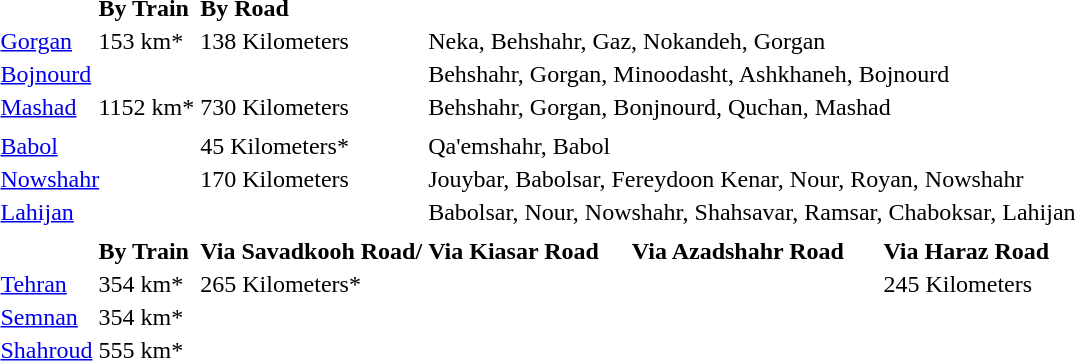<table>
<tr valign="top">
<td></td>
<td><strong>By Train</strong></td>
<td><strong>By Road</strong></td>
<td colspan=3></td>
</tr>
<tr valign="top">
<td><a href='#'>Gorgan</a></td>
<td>153 km*</td>
<td>138 Kilometers</td>
<td colspan=3>Neka, Behshahr, Gaz, Nokandeh, Gorgan</td>
</tr>
<tr valign="top">
<td><a href='#'>Bojnourd</a></td>
<td></td>
<td></td>
<td colspan=3>Behshahr, Gorgan, Minoodasht, Ashkhaneh, Bojnourd</td>
</tr>
<tr valign="top">
<td><a href='#'>Mashad</a></td>
<td>1152 km*</td>
<td>730 Kilometers</td>
<td colspan=3>Behshahr, Gorgan, Bonjnourd, Quchan, Mashad</td>
</tr>
<tr valign="top">
<td width="100%" colspan=6></td>
</tr>
<tr valign="top">
<td colspan=2><a href='#'>Babol</a></td>
<td>45 Kilometers*</td>
<td colspan=3>Qa'emshahr, Babol</td>
</tr>
<tr valign="top">
<td colspan=2><a href='#'>Nowshahr</a></td>
<td>170 Kilometers</td>
<td colspan=3>Jouybar, Babolsar, Fereydoon Kenar, Nour, Royan, Nowshahr</td>
</tr>
<tr valign="top">
<td colspan=2><a href='#'>Lahijan</a></td>
<td></td>
<td colspan=3>Babolsar, Nour, Nowshahr, Shahsavar, Ramsar, Chaboksar, Lahijan</td>
</tr>
<tr valign="top">
<td width="100%" colspan=6></td>
</tr>
<tr valign="top">
<td height="13"></td>
<td><strong>By Train </strong></td>
<td><strong>Via Savadkooh Road/  </strong></td>
<td><strong> Via Kiasar Road </strong></td>
<td><strong>Via Azadshahr Road</strong></td>
<td><strong>Via Haraz Road</strong></td>
</tr>
<tr valign="top">
<td><a href='#'>Tehran</a></td>
<td>354 km*</td>
<td>265 Kilometers*</td>
<td></td>
<td></td>
<td>245 Kilometers</td>
</tr>
<tr valign="top">
<td><a href='#'>Semnan</a></td>
<td>354 km*</td>
<td></td>
<td></td>
<td></td>
<td></td>
</tr>
<tr valign="top">
<td><a href='#'>Shahroud</a></td>
<td>555 km*</td>
<td></td>
<td></td>
<td></td>
<td></td>
</tr>
<tr valign="top">
</tr>
</table>
